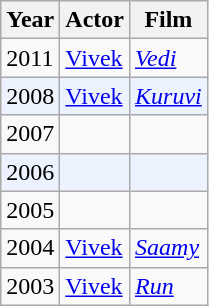<table class="wikitable">
<tr>
<th>Year</th>
<th>Actor</th>
<th>Film</th>
</tr>
<tr>
<td>2011</td>
<td><a href='#'>Vivek</a></td>
<td><em><a href='#'>Vedi</a></em></td>
</tr>
<tr bgcolor=#edf3fe>
<td>2008</td>
<td><a href='#'>Vivek</a></td>
<td><em><a href='#'>Kuruvi</a></em></td>
</tr>
<tr>
<td>2007</td>
<td></td>
<td></td>
</tr>
<tr bgcolor=#edf3fe>
<td>2006</td>
<td></td>
<td></td>
</tr>
<tr>
<td>2005</td>
<td></td>
<td></td>
</tr>
<tr>
<td>2004</td>
<td><a href='#'>Vivek</a></td>
<td><em><a href='#'>Saamy</a></em></td>
</tr>
<tr>
<td>2003</td>
<td><a href='#'>Vivek</a></td>
<td><em><a href='#'>Run</a></em></td>
</tr>
</table>
